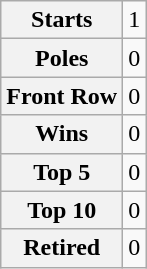<table class="wikitable" style="text-align:center">
<tr>
<th>Starts</th>
<td>1</td>
</tr>
<tr>
<th>Poles</th>
<td>0</td>
</tr>
<tr>
<th>Front Row</th>
<td>0</td>
</tr>
<tr>
<th>Wins</th>
<td>0</td>
</tr>
<tr>
<th>Top 5</th>
<td>0</td>
</tr>
<tr>
<th>Top 10</th>
<td>0</td>
</tr>
<tr>
<th>Retired</th>
<td>0</td>
</tr>
</table>
